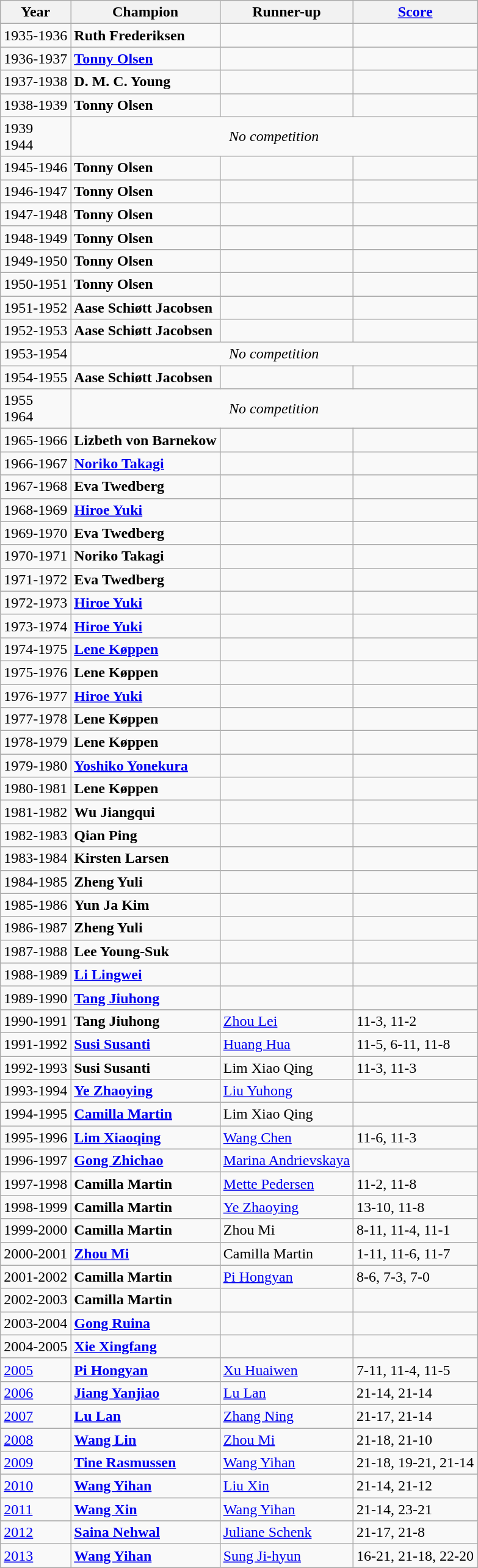<table class="wikitable">
<tr>
<th>Year</th>
<th>Champion</th>
<th>Runner-up</th>
<th><a href='#'>Score</a></th>
</tr>
<tr>
<td>1935-1936</td>
<td><strong> Ruth Frederiksen</strong></td>
<td></td>
<td></td>
</tr>
<tr>
<td>1936-1937</td>
<td><strong> <a href='#'>Tonny Olsen</a></strong></td>
<td></td>
<td></td>
</tr>
<tr>
<td>1937-1938</td>
<td><strong> D. M. C. Young</strong></td>
<td></td>
<td></td>
</tr>
<tr>
<td>1938-1939</td>
<td><strong> Tonny Olsen</strong></td>
<td></td>
<td></td>
</tr>
<tr>
<td>1939 <br> 1944</td>
<td colspan=3 align=center><em>No competition</em></td>
</tr>
<tr>
<td>1945-1946</td>
<td><strong> Tonny Olsen</strong></td>
<td></td>
<td></td>
</tr>
<tr>
<td>1946-1947</td>
<td><strong> Tonny Olsen</strong></td>
<td></td>
<td></td>
</tr>
<tr>
<td>1947-1948</td>
<td><strong> Tonny Olsen</strong></td>
<td></td>
<td></td>
</tr>
<tr>
<td>1948-1949</td>
<td><strong> Tonny Olsen</strong></td>
<td></td>
<td></td>
</tr>
<tr>
<td>1949-1950</td>
<td><strong> Tonny Olsen</strong></td>
<td></td>
<td></td>
</tr>
<tr>
<td>1950-1951</td>
<td><strong> Tonny Olsen</strong></td>
<td></td>
<td></td>
</tr>
<tr>
<td>1951-1952</td>
<td><strong> Aase Schiøtt Jacobsen</strong></td>
<td></td>
<td></td>
</tr>
<tr>
<td>1952-1953</td>
<td><strong> Aase Schiøtt Jacobsen</strong></td>
<td></td>
<td></td>
</tr>
<tr>
<td>1953-1954</td>
<td colspan=3 align=center><em>No competition</em></td>
</tr>
<tr>
<td>1954-1955</td>
<td><strong> Aase Schiøtt Jacobsen</strong></td>
<td></td>
<td></td>
</tr>
<tr>
<td>1955  <br> 1964</td>
<td colspan=3 align=center><em>No competition</em></td>
</tr>
<tr>
<td>1965-1966</td>
<td><strong> Lizbeth von Barnekow</strong></td>
<td></td>
<td></td>
</tr>
<tr>
<td>1966-1967</td>
<td><strong> <a href='#'>Noriko Takagi</a></strong></td>
<td></td>
<td></td>
</tr>
<tr>
<td>1967-1968</td>
<td><strong> Eva Twedberg</strong></td>
<td></td>
<td></td>
</tr>
<tr>
<td>1968-1969</td>
<td><strong> <a href='#'>Hiroe Yuki</a></strong></td>
<td></td>
<td></td>
</tr>
<tr>
<td>1969-1970</td>
<td><strong> Eva Twedberg</strong></td>
<td></td>
<td></td>
</tr>
<tr>
<td>1970-1971</td>
<td><strong> Noriko Takagi</strong></td>
<td></td>
<td></td>
</tr>
<tr>
<td>1971-1972</td>
<td><strong> Eva Twedberg</strong></td>
<td></td>
<td></td>
</tr>
<tr>
<td>1972-1973</td>
<td><strong> <a href='#'>Hiroe Yuki</a></strong></td>
<td></td>
<td></td>
</tr>
<tr>
<td>1973-1974</td>
<td><strong> <a href='#'>Hiroe Yuki</a></strong></td>
<td></td>
<td></td>
</tr>
<tr>
<td>1974-1975</td>
<td><strong> <a href='#'>Lene Køppen</a></strong></td>
<td></td>
<td></td>
</tr>
<tr>
<td>1975-1976</td>
<td><strong> Lene Køppen</strong></td>
<td></td>
<td></td>
</tr>
<tr>
<td>1976-1977</td>
<td><strong> <a href='#'>Hiroe Yuki</a></strong></td>
<td></td>
<td></td>
</tr>
<tr>
<td>1977-1978</td>
<td><strong> Lene Køppen</strong></td>
<td></td>
<td></td>
</tr>
<tr>
<td>1978-1979</td>
<td><strong> Lene Køppen</strong></td>
<td></td>
<td></td>
</tr>
<tr>
<td>1979-1980</td>
<td><strong><a href='#'>Yoshiko Yonekura</a></strong></td>
<td></td>
<td></td>
</tr>
<tr>
<td>1980-1981</td>
<td><strong> Lene Køppen</strong></td>
<td></td>
<td></td>
</tr>
<tr>
<td>1981-1982</td>
<td><strong> Wu Jiangqui</strong></td>
<td></td>
<td></td>
</tr>
<tr>
<td>1982-1983</td>
<td><strong> Qian Ping</strong></td>
<td></td>
<td></td>
</tr>
<tr>
<td>1983-1984</td>
<td><strong> Kirsten Larsen</strong></td>
<td></td>
<td></td>
</tr>
<tr>
<td>1984-1985</td>
<td><strong> Zheng Yuli</strong></td>
<td></td>
<td></td>
</tr>
<tr>
<td>1985-1986</td>
<td><strong> Yun Ja Kim</strong></td>
<td></td>
<td></td>
</tr>
<tr>
<td>1986-1987</td>
<td><strong> Zheng Yuli</strong></td>
<td></td>
<td></td>
</tr>
<tr>
<td>1987-1988</td>
<td><strong> Lee Young-Suk</strong></td>
<td></td>
<td></td>
</tr>
<tr>
<td>1988-1989</td>
<td><strong> <a href='#'>Li Lingwei</a></strong></td>
<td></td>
<td></td>
</tr>
<tr>
<td>1989-1990</td>
<td><strong> <a href='#'>Tang Jiuhong</a></strong></td>
<td></td>
<td></td>
</tr>
<tr>
<td>1990-1991</td>
<td><strong> Tang Jiuhong</strong></td>
<td> <a href='#'>Zhou Lei</a></td>
<td>11-3, 11-2</td>
</tr>
<tr>
<td>1991-1992</td>
<td><strong> <a href='#'>Susi Susanti</a></strong></td>
<td> <a href='#'>Huang Hua</a></td>
<td>11-5, 6-11, 11-8</td>
</tr>
<tr>
<td>1992-1993</td>
<td><strong> Susi Susanti</strong></td>
<td> Lim Xiao Qing</td>
<td>11-3, 11-3</td>
</tr>
<tr>
<td>1993-1994</td>
<td><strong> <a href='#'>Ye Zhaoying</a></strong></td>
<td> <a href='#'>Liu Yuhong</a></td>
<td></td>
</tr>
<tr>
<td>1994-1995</td>
<td><strong> <a href='#'>Camilla Martin</a></strong></td>
<td> Lim Xiao Qing</td>
<td></td>
</tr>
<tr>
<td>1995-1996</td>
<td><strong> <a href='#'>Lim Xiaoqing</a></strong></td>
<td> <a href='#'>Wang Chen</a></td>
<td>11-6, 11-3</td>
</tr>
<tr>
<td>1996-1997</td>
<td><strong> <a href='#'>Gong Zhichao</a></strong></td>
<td> <a href='#'>Marina Andrievskaya</a></td>
<td></td>
</tr>
<tr>
<td>1997-1998</td>
<td><strong> Camilla Martin</strong></td>
<td> <a href='#'>Mette Pedersen</a></td>
<td>11-2, 11-8</td>
</tr>
<tr>
<td>1998-1999</td>
<td><strong> Camilla Martin</strong></td>
<td> <a href='#'>Ye Zhaoying</a></td>
<td>13-10, 11-8</td>
</tr>
<tr>
<td>1999-2000</td>
<td><strong> Camilla Martin</strong></td>
<td> Zhou Mi</td>
<td>8-11, 11-4, 11-1</td>
</tr>
<tr>
<td>2000-2001</td>
<td><strong> <a href='#'>Zhou Mi</a></strong></td>
<td> Camilla Martin</td>
<td>1-11, 11-6, 11-7</td>
</tr>
<tr>
<td>2001-2002</td>
<td><strong> Camilla Martin</strong></td>
<td> <a href='#'>Pi Hongyan</a></td>
<td>8-6, 7-3, 7-0</td>
</tr>
<tr>
<td>2002-2003</td>
<td><strong> Camilla Martin</strong></td>
<td></td>
<td></td>
</tr>
<tr>
<td>2003-2004</td>
<td><strong> <a href='#'>Gong Ruina</a></strong></td>
<td></td>
<td></td>
</tr>
<tr>
<td>2004-2005</td>
<td><strong> <a href='#'>Xie Xingfang</a></strong></td>
<td></td>
<td></td>
</tr>
<tr>
<td><a href='#'>2005</a></td>
<td><strong> <a href='#'>Pi Hongyan</a></strong></td>
<td> <a href='#'>Xu Huaiwen</a></td>
<td>7-11, 11-4, 11-5</td>
</tr>
<tr>
<td><a href='#'>2006</a></td>
<td><strong> <a href='#'>Jiang Yanjiao</a></strong></td>
<td> <a href='#'>Lu Lan</a></td>
<td>21-14, 21-14</td>
</tr>
<tr>
<td><a href='#'>2007</a></td>
<td><strong> <a href='#'>Lu Lan</a></strong></td>
<td> <a href='#'>Zhang Ning</a></td>
<td>21-17, 21-14</td>
</tr>
<tr>
<td><a href='#'>2008</a></td>
<td><strong> <a href='#'>Wang Lin</a></strong></td>
<td> <a href='#'>Zhou Mi</a></td>
<td>21-18, 21-10</td>
</tr>
<tr>
<td><a href='#'>2009</a></td>
<td><strong> <a href='#'>Tine Rasmussen</a></strong></td>
<td> <a href='#'>Wang Yihan</a></td>
<td>21-18, 19-21, 21-14</td>
</tr>
<tr>
<td><a href='#'>2010</a></td>
<td><strong> <a href='#'>Wang Yihan</a></strong></td>
<td> <a href='#'>Liu Xin</a></td>
<td>21-14,  21-12</td>
</tr>
<tr>
<td><a href='#'>2011</a></td>
<td><strong> <a href='#'>Wang Xin</a></strong></td>
<td> <a href='#'>Wang Yihan</a></td>
<td>21-14,  23-21</td>
</tr>
<tr>
<td><a href='#'>2012</a></td>
<td><strong> <a href='#'>Saina Nehwal</a></strong></td>
<td> <a href='#'>Juliane Schenk</a></td>
<td>21-17,  21-8</td>
</tr>
<tr>
<td><a href='#'>2013</a></td>
<td><strong> <a href='#'>Wang Yihan</a></strong></td>
<td> <a href='#'>Sung Ji-hyun</a></td>
<td>16-21,  21-18, 22-20</td>
</tr>
</table>
